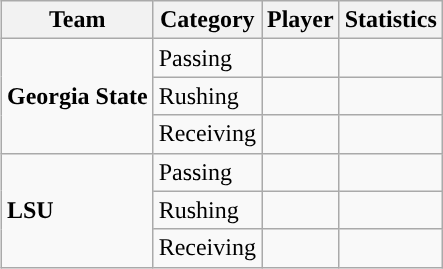<table class="wikitable" style="float: right;">
<tr>
<th>Team</th>
<th>Category</th>
<th>Player</th>
<th>Statistics</th>
</tr>
<tr>
<td rowspan=3><strong>Georgia State</strong></td>
<td>Passing</td>
<td></td>
<td></td>
</tr>
<tr>
<td>Rushing</td>
<td></td>
<td></td>
</tr>
<tr>
<td>Receiving</td>
<td></td>
<td></td>
</tr>
<tr>
<td rowspan=3><strong>LSU</strong></td>
<td>Passing</td>
<td></td>
<td></td>
</tr>
<tr>
<td>Rushing</td>
<td></td>
<td></td>
</tr>
<tr>
<td>Receiving</td>
<td></td>
<td></td>
</tr>
</table>
